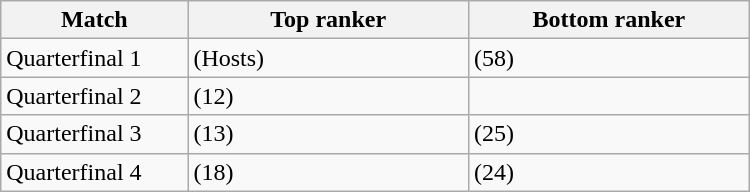<table class="wikitable" width=500>
<tr>
<th width=25%>Match</th>
<th width=37.5%>Top ranker</th>
<th width=37.5%>Bottom ranker</th>
</tr>
<tr>
<td>Quarterfinal 1</td>
<td> (Hosts)</td>
<td> (58)</td>
</tr>
<tr>
<td>Quarterfinal 2</td>
<td> (12)</td>
<td></td>
</tr>
<tr>
<td>Quarterfinal 3</td>
<td> (13)</td>
<td> (25)</td>
</tr>
<tr>
<td>Quarterfinal 4</td>
<td> (18)</td>
<td> (24)</td>
</tr>
</table>
